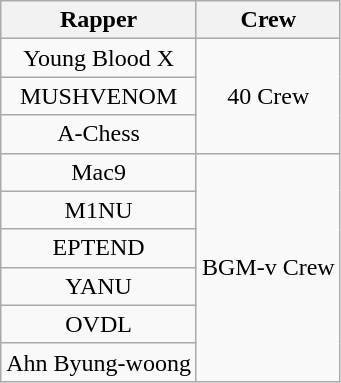<table class="wikitable" style="text-align:center">
<tr>
<th>Rapper</th>
<th>Crew</th>
</tr>
<tr>
<td>Young Blood X</td>
<td rowspan="3">40 Crew</td>
</tr>
<tr>
<td>MUSHVENOM</td>
</tr>
<tr>
<td>A-Chess</td>
</tr>
<tr>
<td>Mac9</td>
<td rowspan="6">BGM-v Crew</td>
</tr>
<tr>
<td>M1NU</td>
</tr>
<tr>
<td>EPTEND</td>
</tr>
<tr>
<td>YANU</td>
</tr>
<tr>
<td>OVDL</td>
</tr>
<tr>
<td>Ahn Byung-woong</td>
</tr>
</table>
